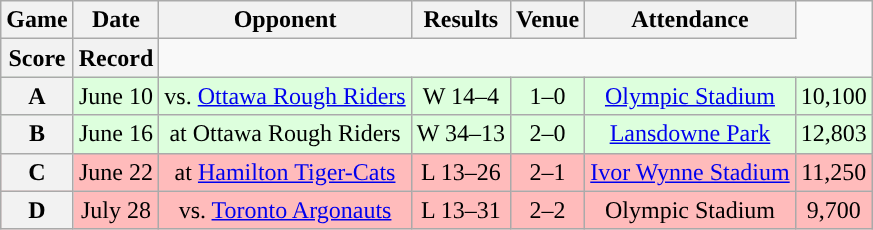<table class="wikitable" style="text-align:center">
<tr>
<th>Game</th>
<th>Date</th>
<th>Opponent</th>
<th>Results</th>
<th>Venue</th>
<th>Attendance</th>
</tr>
<tr>
<th>Score</th>
<th>Record</th>
</tr>
<tr style="background:#ddffdd">
<th>A</th>
<td>June 10</td>
<td>vs. <a href='#'>Ottawa Rough Riders</a></td>
<td>W 14–4</td>
<td>1–0</td>
<td><a href='#'>Olympic Stadium</a></td>
<td>10,100</td>
</tr>
<tr style="background:#ddffdd">
<th>B</th>
<td>June 16</td>
<td>at Ottawa Rough Riders</td>
<td>W 34–13</td>
<td>2–0</td>
<td><a href='#'>Lansdowne Park</a></td>
<td>12,803</td>
</tr>
<tr style="background:#ffbbbb">
<th>C</th>
<td>June 22</td>
<td>at <a href='#'>Hamilton Tiger-Cats</a></td>
<td>L 13–26</td>
<td>2–1</td>
<td><a href='#'>Ivor Wynne Stadium</a></td>
<td>11,250</td>
</tr>
<tr style="background:#ffbbbb">
<th>D</th>
<td>July 28</td>
<td>vs. <a href='#'>Toronto Argonauts</a></td>
<td>L 13–31</td>
<td>2–2</td>
<td>Olympic Stadium</td>
<td>9,700</td>
</tr>
</table>
